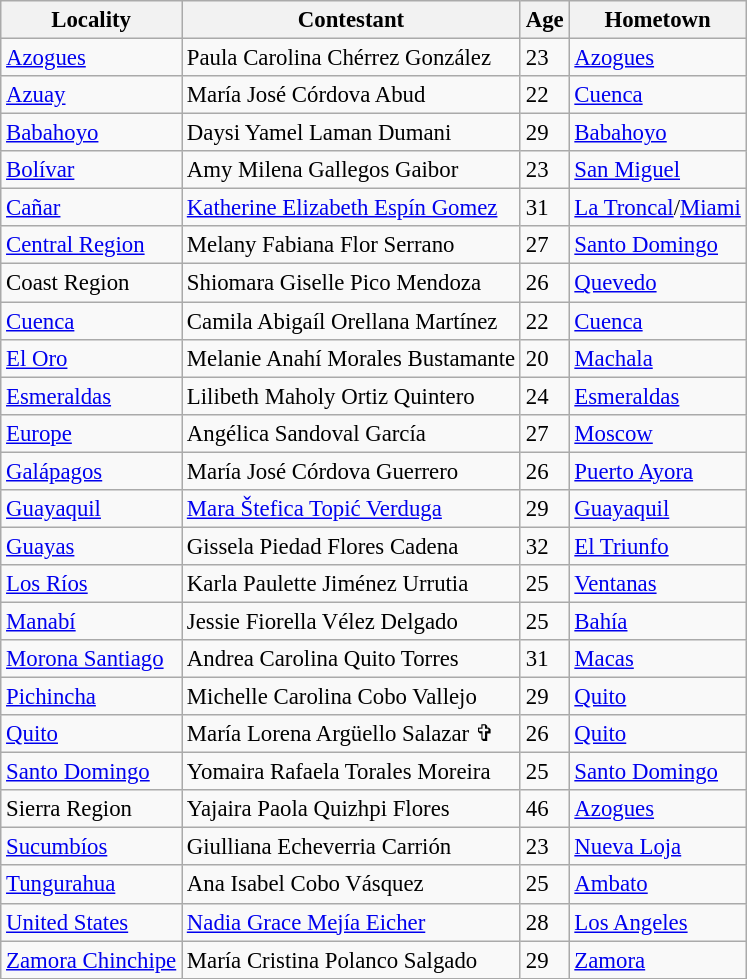<table class="wikitable sortable" style="font-size: 95%;">
<tr>
<th>Locality</th>
<th>Contestant</th>
<th>Age</th>
<th>Hometown</th>
</tr>
<tr>
<td><a href='#'>Azogues</a></td>
<td>Paula Carolina Chérrez González</td>
<td>23</td>
<td><a href='#'>Azogues</a></td>
</tr>
<tr>
<td><a href='#'>Azuay</a></td>
<td>María José Córdova Abud</td>
<td>22</td>
<td><a href='#'>Cuenca</a></td>
</tr>
<tr>
<td><a href='#'>Babahoyo</a></td>
<td>Daysi Yamel Laman Dumani</td>
<td>29</td>
<td><a href='#'>Babahoyo</a></td>
</tr>
<tr>
<td><a href='#'>Bolívar</a></td>
<td>Amy Milena Gallegos Gaibor</td>
<td>23</td>
<td><a href='#'>San Miguel</a></td>
</tr>
<tr>
<td><a href='#'>Cañar</a></td>
<td><a href='#'>Katherine Elizabeth Espín Gomez</a></td>
<td>31</td>
<td><a href='#'>La Troncal</a>/<a href='#'>Miami</a></td>
</tr>
<tr>
<td><a href='#'>Central Region</a></td>
<td>Melany Fabiana Flor Serrano</td>
<td>27</td>
<td><a href='#'>Santo Domingo</a></td>
</tr>
<tr>
<td>Coast Region</td>
<td>Shiomara Giselle Pico Mendoza</td>
<td>26</td>
<td><a href='#'>Quevedo</a></td>
</tr>
<tr>
<td><a href='#'>Cuenca</a></td>
<td>Camila Abigaíl Orellana Martínez</td>
<td>22</td>
<td><a href='#'>Cuenca</a></td>
</tr>
<tr>
<td><a href='#'>El Oro</a></td>
<td>Melanie Anahí Morales Bustamante</td>
<td>20</td>
<td><a href='#'>Machala</a></td>
</tr>
<tr>
<td><a href='#'>Esmeraldas</a></td>
<td>Lilibeth Maholy Ortiz Quintero</td>
<td>24</td>
<td><a href='#'>Esmeraldas</a></td>
</tr>
<tr>
<td><a href='#'>Europe</a></td>
<td>Angélica Sandoval García</td>
<td>27</td>
<td><a href='#'>Moscow</a></td>
</tr>
<tr>
<td><a href='#'>Galápagos</a></td>
<td>María José Córdova Guerrero</td>
<td>26</td>
<td><a href='#'>Puerto Ayora</a></td>
</tr>
<tr>
<td><a href='#'>Guayaquil</a></td>
<td><a href='#'>Mara Štefica Topić Verduga</a></td>
<td>29</td>
<td><a href='#'>Guayaquil</a></td>
</tr>
<tr>
<td><a href='#'>Guayas</a></td>
<td>Gissela Piedad Flores Cadena</td>
<td>32</td>
<td><a href='#'>El Triunfo</a></td>
</tr>
<tr>
<td><a href='#'>Los Ríos</a></td>
<td>Karla Paulette Jiménez Urrutia</td>
<td>25</td>
<td><a href='#'>Ventanas</a></td>
</tr>
<tr>
<td><a href='#'>Manabí</a></td>
<td>Jessie Fiorella Vélez Delgado</td>
<td>25</td>
<td><a href='#'>Bahía</a></td>
</tr>
<tr>
<td><a href='#'>Morona Santiago</a></td>
<td>Andrea Carolina Quito Torres</td>
<td>31</td>
<td><a href='#'>Macas</a></td>
</tr>
<tr>
<td><a href='#'>Pichincha</a></td>
<td>Michelle Carolina Cobo Vallejo</td>
<td>29</td>
<td><a href='#'>Quito</a></td>
</tr>
<tr>
<td><a href='#'>Quito</a></td>
<td>María Lorena Argüello Salazar ✞</td>
<td>26</td>
<td><a href='#'>Quito</a></td>
</tr>
<tr>
<td><a href='#'>Santo Domingo</a></td>
<td>Yomaira Rafaela Torales Moreira</td>
<td>25</td>
<td><a href='#'>Santo Domingo</a></td>
</tr>
<tr>
<td>Sierra Region</td>
<td>Yajaira Paola Quizhpi Flores</td>
<td>46</td>
<td><a href='#'>Azogues</a></td>
</tr>
<tr>
<td><a href='#'>Sucumbíos</a></td>
<td>Giulliana Echeverria Carrión</td>
<td>23</td>
<td><a href='#'>Nueva Loja</a></td>
</tr>
<tr>
<td><a href='#'>Tungurahua</a></td>
<td>Ana Isabel Cobo Vásquez</td>
<td>25</td>
<td><a href='#'>Ambato</a></td>
</tr>
<tr>
<td><a href='#'>United States</a></td>
<td><a href='#'>Nadia Grace Mejía Eicher</a></td>
<td>28</td>
<td><a href='#'>Los Angeles</a></td>
</tr>
<tr>
<td><a href='#'>Zamora Chinchipe</a></td>
<td>María Cristina Polanco Salgado</td>
<td>29</td>
<td><a href='#'>Zamora</a></td>
</tr>
</table>
